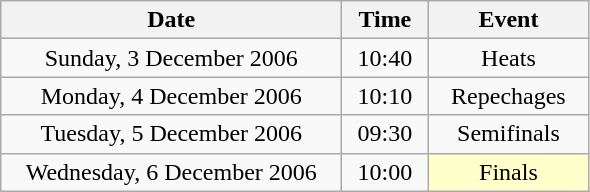<table class = "wikitable" style="text-align:center;">
<tr>
<th width=220>Date</th>
<th width=50>Time</th>
<th width=100>Event</th>
</tr>
<tr>
<td>Sunday, 3 December 2006</td>
<td>10:40</td>
<td>Heats</td>
</tr>
<tr>
<td>Monday, 4 December 2006</td>
<td>10:10</td>
<td>Repechages</td>
</tr>
<tr>
<td>Tuesday, 5 December 2006</td>
<td>09:30</td>
<td>Semifinals</td>
</tr>
<tr>
<td>Wednesday, 6 December 2006</td>
<td>10:00</td>
<td bgcolor=ffffcc>Finals</td>
</tr>
</table>
